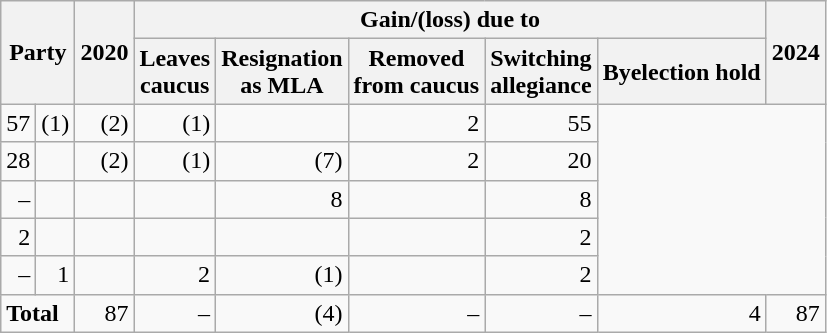<table class="wikitable plainrowheaders" style="text-align:right;">
<tr>
<th rowspan="2" colspan="2">Party</th>
<th rowspan="2">2020</th>
<th colspan="5">Gain/(loss) due to</th>
<th rowspan="2">2024</th>
</tr>
<tr>
<th>Leaves<br>caucus</th>
<th>Resignation<br>as MLA</th>
<th>Removed<br>from caucus</th>
<th>Switching<br>allegiance</th>
<th>Byelection hold</th>
</tr>
<tr>
<td>57</td>
<td>(1)</td>
<td>(2)</td>
<td>(1)</td>
<td></td>
<td>2</td>
<td>55</td>
</tr>
<tr>
<td rowspan="2">28</td>
<td rowspan="2"></td>
<td rowspan="2">(2)</td>
<td rowspan="2">(1)</td>
<td rowspan="2">(7)</td>
<td rowspan="2">2</td>
<td rowspan="2">20</td>
</tr>
<tr>
</tr>
<tr>
<td>–</td>
<td></td>
<td></td>
<td></td>
<td>8</td>
<td></td>
<td>8</td>
</tr>
<tr>
<td>2</td>
<td></td>
<td></td>
<td></td>
<td></td>
<td></td>
<td>2</td>
</tr>
<tr>
<td>–</td>
<td>1</td>
<td></td>
<td>2</td>
<td>(1)</td>
<td></td>
<td>2</td>
</tr>
<tr>
<td colspan="2" style="text-align:left;"><strong>Total</strong></td>
<td>87</td>
<td>–</td>
<td>(4)</td>
<td>–</td>
<td>–</td>
<td>4</td>
<td>87</td>
</tr>
</table>
